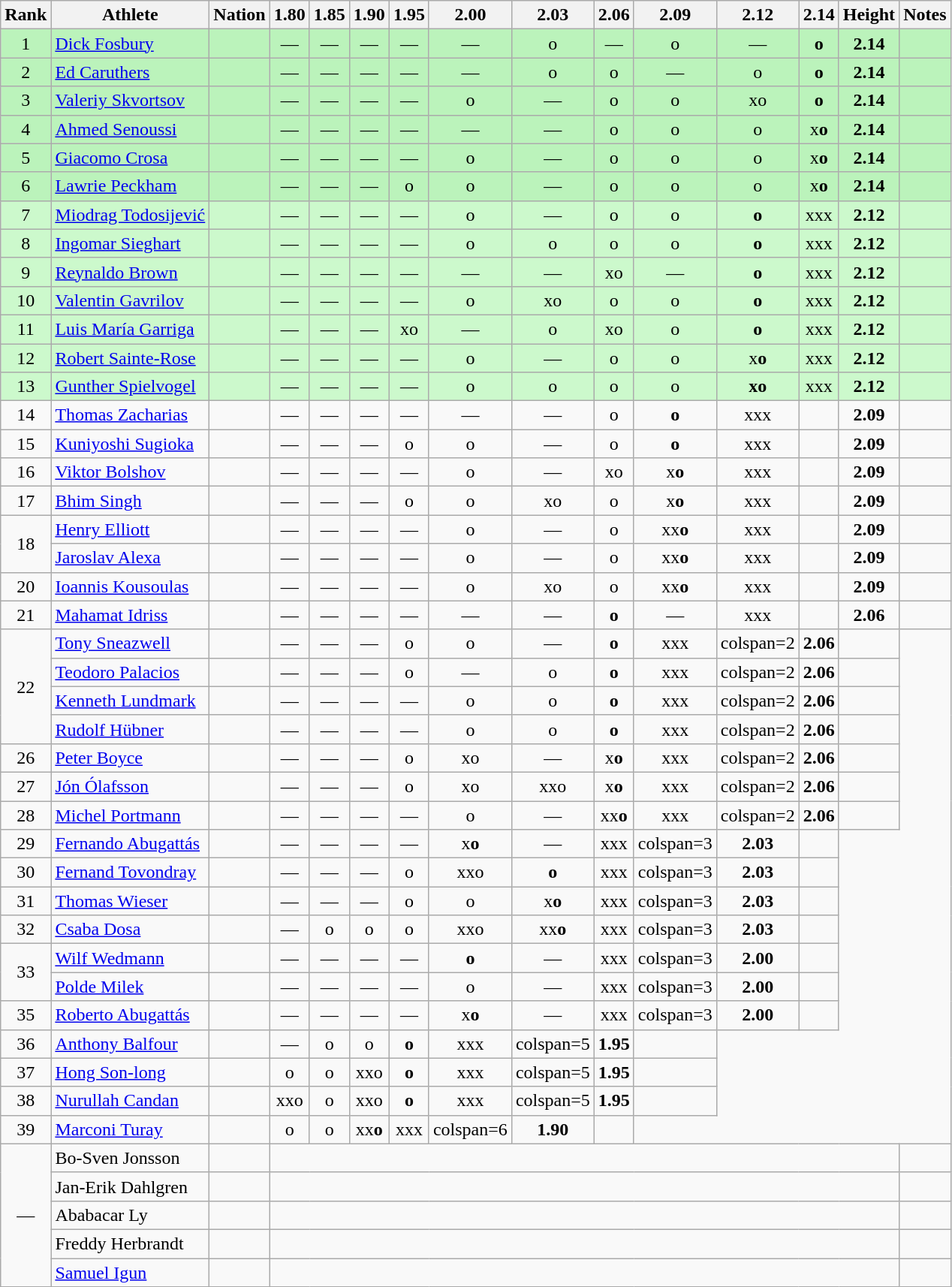<table class="wikitable sortable" style="text-align:center">
<tr>
<th>Rank</th>
<th>Athlete</th>
<th>Nation</th>
<th>1.80</th>
<th>1.85</th>
<th>1.90</th>
<th>1.95</th>
<th>2.00</th>
<th>2.03</th>
<th>2.06</th>
<th>2.09</th>
<th>2.12</th>
<th>2.14</th>
<th>Height</th>
<th>Notes</th>
</tr>
<tr bgcolor=bbf3bb>
<td>1</td>
<td align=left><a href='#'>Dick Fosbury</a></td>
<td align=left></td>
<td>—</td>
<td>—</td>
<td>—</td>
<td>—</td>
<td>—</td>
<td>o</td>
<td>—</td>
<td>o</td>
<td>—</td>
<td><strong>o</strong></td>
<td><strong>2.14</strong></td>
<td></td>
</tr>
<tr bgcolor=bbf3bb>
<td>2</td>
<td align=left><a href='#'>Ed Caruthers</a></td>
<td align=left></td>
<td>—</td>
<td>—</td>
<td>—</td>
<td>—</td>
<td>—</td>
<td>o</td>
<td>o</td>
<td>—</td>
<td>o</td>
<td><strong>o</strong></td>
<td><strong>2.14</strong></td>
<td></td>
</tr>
<tr bgcolor=bbf3bb>
<td>3</td>
<td align=left><a href='#'>Valeriy Skvortsov</a></td>
<td align=left></td>
<td>—</td>
<td>—</td>
<td>—</td>
<td>—</td>
<td>o</td>
<td>—</td>
<td>o</td>
<td>o</td>
<td>xo</td>
<td><strong>o</strong></td>
<td><strong>2.14</strong></td>
<td></td>
</tr>
<tr bgcolor=bbf3bb>
<td>4</td>
<td align=left><a href='#'>Ahmed Senoussi</a></td>
<td align=left></td>
<td>—</td>
<td>—</td>
<td>—</td>
<td>—</td>
<td>—</td>
<td>—</td>
<td>o</td>
<td>o</td>
<td>o</td>
<td>x<strong>o</strong></td>
<td><strong>2.14</strong></td>
<td></td>
</tr>
<tr bgcolor=bbf3bb>
<td>5</td>
<td align=left><a href='#'>Giacomo Crosa</a></td>
<td align=left></td>
<td>—</td>
<td>—</td>
<td>—</td>
<td>—</td>
<td>o</td>
<td>—</td>
<td>o</td>
<td>o</td>
<td>o</td>
<td>x<strong>o</strong></td>
<td><strong>2.14</strong></td>
<td></td>
</tr>
<tr bgcolor=bbf3bb>
<td>6</td>
<td align=left><a href='#'>Lawrie Peckham</a></td>
<td align=left></td>
<td>—</td>
<td>—</td>
<td>—</td>
<td>o</td>
<td>o</td>
<td>—</td>
<td>o</td>
<td>o</td>
<td>o</td>
<td>x<strong>o</strong></td>
<td><strong>2.14</strong></td>
<td></td>
</tr>
<tr bgcolor=ccf9cc>
<td>7</td>
<td align=left><a href='#'>Miodrag Todosijević</a></td>
<td align=left></td>
<td>—</td>
<td>—</td>
<td>—</td>
<td>—</td>
<td>o</td>
<td>—</td>
<td>o</td>
<td>o</td>
<td><strong>o</strong></td>
<td>xxx</td>
<td><strong>2.12</strong></td>
<td></td>
</tr>
<tr bgcolor=ccf9cc>
<td>8</td>
<td align=left><a href='#'>Ingomar Sieghart</a></td>
<td align=left></td>
<td>—</td>
<td>—</td>
<td>—</td>
<td>—</td>
<td>o</td>
<td>o</td>
<td>o</td>
<td>o</td>
<td><strong>o</strong></td>
<td>xxx</td>
<td><strong>2.12</strong></td>
<td></td>
</tr>
<tr bgcolor=ccf9cc>
<td>9</td>
<td align=left><a href='#'>Reynaldo Brown</a></td>
<td align=left></td>
<td>—</td>
<td>—</td>
<td>—</td>
<td>—</td>
<td>—</td>
<td>—</td>
<td>xo</td>
<td>—</td>
<td><strong>o</strong></td>
<td>xxx</td>
<td><strong>2.12</strong></td>
<td></td>
</tr>
<tr bgcolor=ccf9cc>
<td>10</td>
<td align=left><a href='#'>Valentin Gavrilov</a></td>
<td align=left></td>
<td>—</td>
<td>—</td>
<td>—</td>
<td>—</td>
<td>o</td>
<td>xo</td>
<td>o</td>
<td>o</td>
<td><strong>o</strong></td>
<td>xxx</td>
<td><strong>2.12</strong></td>
<td></td>
</tr>
<tr bgcolor=ccf9cc>
<td>11</td>
<td align=left><a href='#'>Luis María Garriga</a></td>
<td align=left></td>
<td>—</td>
<td>—</td>
<td>—</td>
<td>xo</td>
<td>—</td>
<td>o</td>
<td>xo</td>
<td>o</td>
<td><strong>o</strong></td>
<td>xxx</td>
<td><strong>2.12</strong></td>
<td></td>
</tr>
<tr bgcolor=ccf9cc>
<td>12</td>
<td align=left><a href='#'>Robert Sainte-Rose</a></td>
<td align=left></td>
<td>—</td>
<td>—</td>
<td>—</td>
<td>—</td>
<td>o</td>
<td>—</td>
<td>o</td>
<td>o</td>
<td>x<strong>o</strong></td>
<td>xxx</td>
<td><strong>2.12</strong></td>
<td></td>
</tr>
<tr bgcolor=ccf9cc>
<td>13</td>
<td align=left><a href='#'>Gunther Spielvogel</a></td>
<td align=left></td>
<td>—</td>
<td>—</td>
<td>—</td>
<td>—</td>
<td>o</td>
<td>o</td>
<td>o</td>
<td>o</td>
<td><strong>xo</strong></td>
<td>xxx</td>
<td><strong>2.12</strong></td>
<td></td>
</tr>
<tr>
<td>14</td>
<td align=left><a href='#'>Thomas Zacharias</a></td>
<td align=left></td>
<td>—</td>
<td>—</td>
<td>—</td>
<td>—</td>
<td>—</td>
<td>—</td>
<td>o</td>
<td><strong>o</strong></td>
<td>xxx</td>
<td></td>
<td><strong>2.09</strong></td>
<td></td>
</tr>
<tr>
<td>15</td>
<td align=left><a href='#'>Kuniyoshi Sugioka</a></td>
<td align=left></td>
<td>—</td>
<td>—</td>
<td>—</td>
<td>o</td>
<td>o</td>
<td>—</td>
<td>o</td>
<td><strong>o</strong></td>
<td>xxx</td>
<td></td>
<td><strong>2.09</strong></td>
<td></td>
</tr>
<tr>
<td>16</td>
<td align=left><a href='#'>Viktor Bolshov</a></td>
<td align=left></td>
<td>—</td>
<td>—</td>
<td>—</td>
<td>—</td>
<td>o</td>
<td>—</td>
<td>xo</td>
<td>x<strong>o</strong></td>
<td>xxx</td>
<td></td>
<td><strong>2.09</strong></td>
<td></td>
</tr>
<tr>
<td>17</td>
<td align=left><a href='#'>Bhim Singh</a></td>
<td align=left></td>
<td>—</td>
<td>—</td>
<td>—</td>
<td>o</td>
<td>o</td>
<td>xo</td>
<td>o</td>
<td>x<strong>o</strong></td>
<td>xxx</td>
<td></td>
<td><strong>2.09</strong></td>
<td></td>
</tr>
<tr>
<td rowspan=2>18</td>
<td align=left><a href='#'>Henry Elliott</a></td>
<td align=left></td>
<td>—</td>
<td>—</td>
<td>—</td>
<td>—</td>
<td>o</td>
<td>—</td>
<td>o</td>
<td>xx<strong>o</strong></td>
<td>xxx</td>
<td></td>
<td><strong>2.09</strong></td>
<td></td>
</tr>
<tr>
<td align=left><a href='#'>Jaroslav Alexa</a></td>
<td align=left></td>
<td>—</td>
<td>—</td>
<td>—</td>
<td>—</td>
<td>o</td>
<td>—</td>
<td>o</td>
<td>xx<strong>o</strong></td>
<td>xxx</td>
<td></td>
<td><strong>2.09</strong></td>
<td></td>
</tr>
<tr>
<td>20</td>
<td align=left><a href='#'>Ioannis Kousoulas</a></td>
<td align=left></td>
<td>—</td>
<td>—</td>
<td>—</td>
<td>—</td>
<td>o</td>
<td>xo</td>
<td>o</td>
<td>xx<strong>o</strong></td>
<td>xxx</td>
<td></td>
<td><strong>2.09</strong></td>
<td></td>
</tr>
<tr>
<td>21</td>
<td align=left><a href='#'>Mahamat Idriss</a></td>
<td align=left></td>
<td>—</td>
<td>—</td>
<td>—</td>
<td>—</td>
<td>—</td>
<td>—</td>
<td><strong>o</strong></td>
<td>—</td>
<td>xxx</td>
<td></td>
<td><strong>2.06</strong></td>
<td></td>
</tr>
<tr>
<td rowspan=4>22</td>
<td align=left><a href='#'>Tony Sneazwell</a></td>
<td align=left></td>
<td>—</td>
<td>—</td>
<td>—</td>
<td>o</td>
<td>o</td>
<td>—</td>
<td><strong>o</strong></td>
<td>xxx</td>
<td>colspan=2 </td>
<td><strong>2.06</strong></td>
<td></td>
</tr>
<tr>
<td align=left><a href='#'>Teodoro Palacios</a></td>
<td align=left></td>
<td>—</td>
<td>—</td>
<td>—</td>
<td>o</td>
<td>—</td>
<td>o</td>
<td><strong>o</strong></td>
<td>xxx</td>
<td>colspan=2 </td>
<td><strong>2.06</strong></td>
<td></td>
</tr>
<tr>
<td align=left><a href='#'>Kenneth Lundmark</a></td>
<td align=left></td>
<td>—</td>
<td>—</td>
<td>—</td>
<td>—</td>
<td>o</td>
<td>o</td>
<td><strong>o</strong></td>
<td>xxx</td>
<td>colspan=2 </td>
<td><strong>2.06</strong></td>
<td></td>
</tr>
<tr>
<td align=left><a href='#'>Rudolf Hübner</a></td>
<td align=left></td>
<td>—</td>
<td>—</td>
<td>—</td>
<td>—</td>
<td>o</td>
<td>o</td>
<td><strong>o</strong></td>
<td>xxx</td>
<td>colspan=2 </td>
<td><strong>2.06</strong></td>
<td></td>
</tr>
<tr>
<td>26</td>
<td align=left><a href='#'>Peter Boyce</a></td>
<td align=left></td>
<td>—</td>
<td>—</td>
<td>—</td>
<td>o</td>
<td>xo</td>
<td>—</td>
<td>x<strong>o</strong></td>
<td>xxx</td>
<td>colspan=2 </td>
<td><strong>2.06</strong></td>
<td></td>
</tr>
<tr>
<td>27</td>
<td align=left><a href='#'>Jón Ólafsson</a></td>
<td align=left></td>
<td>—</td>
<td>—</td>
<td>—</td>
<td>o</td>
<td>xo</td>
<td>xxo</td>
<td>x<strong>o</strong></td>
<td>xxx</td>
<td>colspan=2 </td>
<td><strong>2.06</strong></td>
<td></td>
</tr>
<tr>
<td>28</td>
<td align=left><a href='#'>Michel Portmann</a></td>
<td align=left></td>
<td>—</td>
<td>—</td>
<td>—</td>
<td>—</td>
<td>o</td>
<td>—</td>
<td>xx<strong>o</strong></td>
<td>xxx</td>
<td>colspan=2 </td>
<td><strong>2.06</strong></td>
<td></td>
</tr>
<tr>
<td>29</td>
<td align=left><a href='#'>Fernando Abugattás</a></td>
<td align=left></td>
<td>—</td>
<td>—</td>
<td>—</td>
<td>—</td>
<td>x<strong>o</strong></td>
<td>—</td>
<td>xxx</td>
<td>colspan=3 </td>
<td><strong>2.03</strong></td>
<td></td>
</tr>
<tr>
<td>30</td>
<td align=left><a href='#'>Fernand Tovondray</a></td>
<td align=left></td>
<td>—</td>
<td>—</td>
<td>—</td>
<td>o</td>
<td>xxo</td>
<td><strong>o</strong></td>
<td>xxx</td>
<td>colspan=3 </td>
<td><strong>2.03</strong></td>
<td></td>
</tr>
<tr>
<td>31</td>
<td align=left><a href='#'>Thomas Wieser</a></td>
<td align=left></td>
<td>—</td>
<td>—</td>
<td>—</td>
<td>o</td>
<td>o</td>
<td>x<strong>o</strong></td>
<td>xxx</td>
<td>colspan=3 </td>
<td><strong>2.03</strong></td>
<td></td>
</tr>
<tr>
<td>32</td>
<td align=left><a href='#'>Csaba Dosa</a></td>
<td align=left></td>
<td>—</td>
<td>o</td>
<td>o</td>
<td>o</td>
<td>xxo</td>
<td>xx<strong>o</strong></td>
<td>xxx</td>
<td>colspan=3 </td>
<td><strong>2.03</strong></td>
<td></td>
</tr>
<tr>
<td rowspan=2>33</td>
<td align=left><a href='#'>Wilf Wedmann</a></td>
<td align=left></td>
<td>—</td>
<td>—</td>
<td>—</td>
<td>—</td>
<td><strong>o</strong></td>
<td>—</td>
<td>xxx</td>
<td>colspan=3 </td>
<td><strong>2.00</strong></td>
<td></td>
</tr>
<tr>
<td align=left><a href='#'>Polde Milek</a></td>
<td align=left></td>
<td>—</td>
<td>—</td>
<td>—</td>
<td>—</td>
<td>o</td>
<td>—</td>
<td>xxx</td>
<td>colspan=3 </td>
<td><strong>2.00</strong></td>
<td></td>
</tr>
<tr>
<td>35</td>
<td align=left><a href='#'>Roberto Abugattás</a></td>
<td align=left></td>
<td>—</td>
<td>—</td>
<td>—</td>
<td>—</td>
<td>x<strong>o</strong></td>
<td>—</td>
<td>xxx</td>
<td>colspan=3 </td>
<td><strong>2.00</strong></td>
<td></td>
</tr>
<tr>
<td>36</td>
<td align=left><a href='#'>Anthony Balfour</a></td>
<td align=left></td>
<td>—</td>
<td>o</td>
<td>o</td>
<td><strong>o</strong></td>
<td>xxx</td>
<td>colspan=5 </td>
<td><strong>1.95</strong></td>
<td></td>
</tr>
<tr>
<td>37</td>
<td align=left><a href='#'>Hong Son-long</a></td>
<td align=left></td>
<td>o</td>
<td>o</td>
<td>xxo</td>
<td><strong>o</strong></td>
<td>xxx</td>
<td>colspan=5 </td>
<td><strong>1.95</strong></td>
<td></td>
</tr>
<tr>
<td>38</td>
<td align=left><a href='#'>Nurullah Candan</a></td>
<td align=left></td>
<td>xxo</td>
<td>o</td>
<td>xxo</td>
<td><strong>o</strong></td>
<td>xxx</td>
<td>colspan=5 </td>
<td><strong>1.95</strong></td>
<td></td>
</tr>
<tr>
<td>39</td>
<td align=left><a href='#'>Marconi Turay</a></td>
<td align=left></td>
<td>o</td>
<td>o</td>
<td>xx<strong>o</strong></td>
<td>xxx</td>
<td>colspan=6 </td>
<td><strong>1.90</strong></td>
<td></td>
</tr>
<tr>
<td rowspan=5 data-sort-value=40>—</td>
<td align=left>Bo-Sven Jonsson</td>
<td align=left></td>
<td colspan=11 data-sort-value=0.00></td>
<td></td>
</tr>
<tr>
<td align=left>Jan-Erik Dahlgren</td>
<td align=left></td>
<td colspan=11 data-sort-value=0.00></td>
<td></td>
</tr>
<tr>
<td align=left>Ababacar Ly</td>
<td align=left></td>
<td colspan=11 data-sort-value=0.00></td>
<td></td>
</tr>
<tr>
<td align=left>Freddy Herbrandt</td>
<td align=left></td>
<td colspan=11 data-sort-value=0.00></td>
<td></td>
</tr>
<tr>
<td align=left><a href='#'>Samuel Igun</a></td>
<td align=left></td>
<td colspan=11 data-sort-value=0.00></td>
<td></td>
</tr>
</table>
